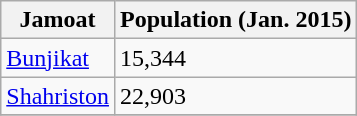<table class="wikitable" sortable">
<tr>
<th>Jamoat</th>
<th>Population (Jan. 2015)</th>
</tr>
<tr>
<td><a href='#'>Bunjikat</a></td>
<td>15,344</td>
</tr>
<tr>
<td><a href='#'>Shahriston</a></td>
<td>22,903</td>
</tr>
<tr>
</tr>
</table>
